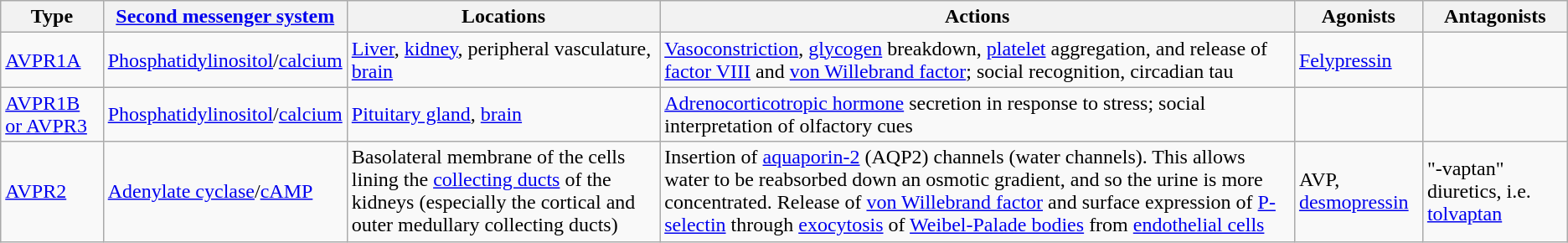<table class="wikitable">
<tr>
<th>Type</th>
<th><a href='#'>Second messenger system</a></th>
<th>Locations</th>
<th>Actions</th>
<th>Agonists</th>
<th>Antagonists</th>
</tr>
<tr>
<td><a href='#'>AVPR1A</a></td>
<td><a href='#'>Phosphatidylinositol</a>/<a href='#'>calcium</a></td>
<td><a href='#'>Liver</a>, <a href='#'>kidney</a>, peripheral vasculature, <a href='#'>brain</a></td>
<td><a href='#'>Vasoconstriction</a>, <a href='#'>glycogen</a> breakdown, <a href='#'>platelet</a> aggregation, and release of <a href='#'>factor VIII</a> and <a href='#'>von Willebrand factor</a>; social recognition, circadian tau</td>
<td><a href='#'>Felypressin</a></td>
<td></td>
</tr>
<tr>
<td><a href='#'>AVPR1B or AVPR3</a></td>
<td><a href='#'>Phosphatidylinositol</a>/<a href='#'>calcium</a></td>
<td><a href='#'>Pituitary gland</a>, <a href='#'>brain</a></td>
<td><a href='#'>Adrenocorticotropic hormone</a> secretion in response to stress; social interpretation of olfactory cues</td>
<td></td>
<td></td>
</tr>
<tr>
<td><a href='#'>AVPR2</a></td>
<td><a href='#'>Adenylate cyclase</a>/<a href='#'>cAMP</a></td>
<td>Basolateral membrane of the cells lining the <a href='#'>collecting ducts</a> of the kidneys (especially the cortical and outer medullary collecting ducts)</td>
<td>Insertion of <a href='#'>aquaporin-2</a> (AQP2) channels (water channels). This allows water to be reabsorbed down an osmotic gradient, and so the urine is more concentrated. Release of <a href='#'>von Willebrand factor</a> and surface expression of <a href='#'>P-selectin</a> through <a href='#'>exocytosis</a> of <a href='#'>Weibel-Palade bodies</a> from <a href='#'>endothelial cells</a></td>
<td>AVP, <a href='#'>desmopressin</a></td>
<td>"-vaptan" diuretics, i.e. <a href='#'>tolvaptan</a></td>
</tr>
</table>
